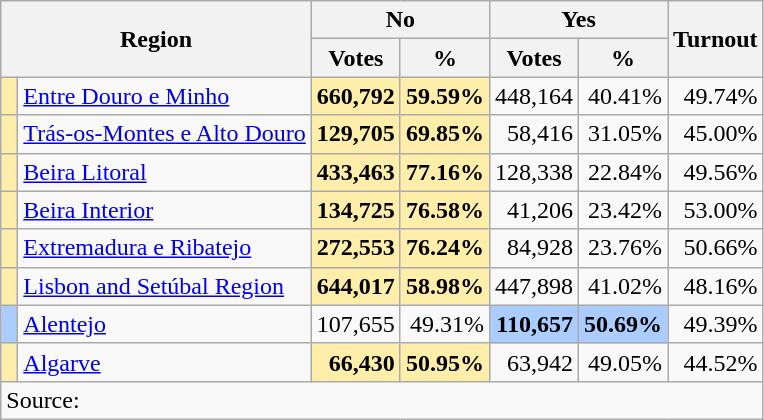<table class="wikitable sortable" style="text-align:right;">
<tr>
<th colspan="2" rowspan="2">Region</th>
<th colspan="2">No</th>
<th colspan="2">Yes</th>
<th rowspan="2">Turnout</th>
</tr>
<tr>
<th>Votes</th>
<th>%</th>
<th>Votes</th>
<th>%</th>
</tr>
<tr>
<td style="background:#fea;"> </td>
<td style="text-align:left;"><a href='#'>Entre Douro e Minho</a></td>
<td style="background:#fea; color:#000;"><strong>660,792</strong></td>
<td style="background:#fea; color:#000;"><strong>59.59%</strong></td>
<td>448,164</td>
<td>40.41%</td>
<td>49.74%</td>
</tr>
<tr>
<td style="background:#fea;"> </td>
<td style="text-align:left;"><a href='#'>Trás-os-Montes e Alto Douro</a></td>
<td style="background:#fea; color:#000;"><strong>129,705</strong></td>
<td style="background:#fea; color:#000;"><strong>69.85%</strong></td>
<td>58,416</td>
<td>31.05%</td>
<td>45.00%</td>
</tr>
<tr>
<td style="background:#fea;"> </td>
<td style="text-align:left;"><a href='#'>Beira Litoral</a></td>
<td style="background:#fea; color:#000;"><strong>433,463</strong></td>
<td style="background:#fea; color:#000;"><strong>77.16%</strong></td>
<td>128,338</td>
<td>22.84%</td>
<td>49.56%</td>
</tr>
<tr>
<td style="background:#fea;"> </td>
<td style="text-align:left;"><a href='#'>Beira Interior</a></td>
<td style="background:#fea; color:#000;"><strong>134,725</strong></td>
<td style="background:#fea; color:#000;"><strong>76.58%</strong></td>
<td>41,206</td>
<td>23.42%</td>
<td>53.00%</td>
</tr>
<tr>
<td style="background:#fea;"> </td>
<td style="text-align:left;"><a href='#'>Extremadura e Ribatejo</a></td>
<td style="background:#fea; color:#000;"><strong>272,553</strong></td>
<td style="background:#fea; color:#000;"><strong>76.24%</strong></td>
<td>84,928</td>
<td>23.76%</td>
<td>50.66%</td>
</tr>
<tr>
<td style="background:#fea;"> </td>
<td style="text-align:left;"><a href='#'>Lisbon and Setúbal Region</a></td>
<td style="background:#fea; color:#000;"><strong>644,017</strong></td>
<td style="background:#fea; color:#000;"><strong>58.98%</strong></td>
<td>447,898</td>
<td>41.02%</td>
<td>48.16%</td>
</tr>
<tr>
<td style="background:#acf;"> </td>
<td style="text-align:left;"><a href='#'>Alentejo</a></td>
<td>107,655</td>
<td>49.31%</td>
<td style="background:#acf; color:#000;"><strong>110,657</strong></td>
<td style="background:#acf; color:#000;"><strong>50.69%</strong></td>
<td>49.39%</td>
</tr>
<tr>
<td style="background:#fea;"> </td>
<td style="text-align:left;"><a href='#'>Algarve</a></td>
<td style="background:#fea; color:#000;"><strong>66,430</strong></td>
<td style="background:#fea; color:#000;"><strong>50.95%</strong></td>
<td>63,942</td>
<td>49.05%</td>
<td>44.52%</td>
</tr>
<tr class="sortbottom">
<td colspan="7" style="text-align:left;">Source: </td>
</tr>
</table>
